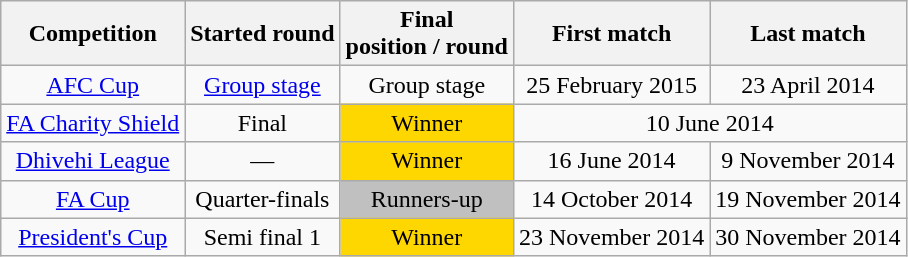<table class="wikitable" style="text-align:center">
<tr Overall>
<th>Competition</th>
<th>Started round</th>
<th>Final<br>position / round</th>
<th>First match</th>
<th>Last match</th>
</tr>
<tr>
<td><a href='#'>AFC Cup</a></td>
<td><a href='#'>Group stage</a></td>
<td>Group stage</td>
<td>25 February 2015</td>
<td>23 April 2014</td>
</tr>
<tr>
<td><a href='#'>FA Charity Shield</a></td>
<td>Final</td>
<td style="background:gold">Winner</td>
<td colspan=2>10 June 2014</td>
</tr>
<tr>
<td><a href='#'>Dhivehi League</a></td>
<td>—</td>
<td style="background:gold">Winner</td>
<td>16 June 2014</td>
<td>9 November 2014</td>
</tr>
<tr>
<td><a href='#'>FA Cup</a></td>
<td>Quarter-finals</td>
<td style="background:silver">Runners-up</td>
<td>14 October 2014</td>
<td>19 November 2014</td>
</tr>
<tr>
<td><a href='#'>President's Cup</a></td>
<td>Semi final 1</td>
<td style="background:gold">Winner</td>
<td>23 November 2014</td>
<td>30 November 2014</td>
</tr>
</table>
